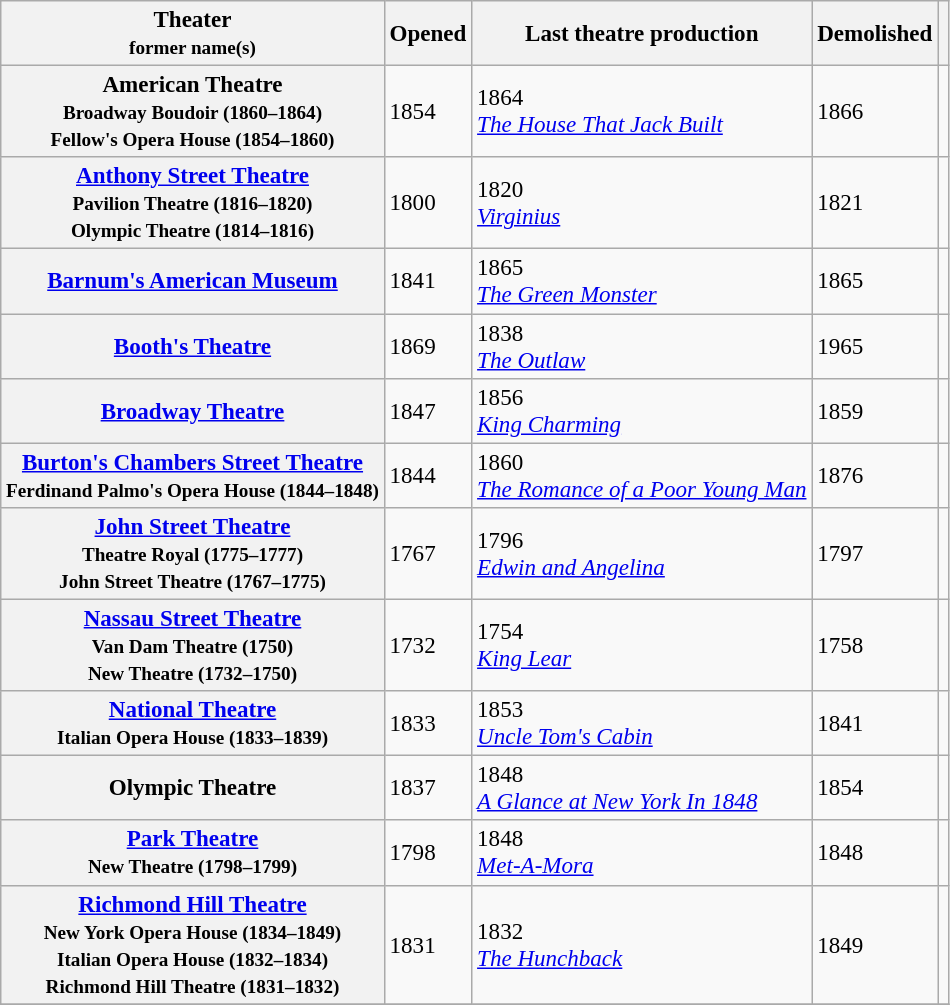<table class="wikitable sortable" style="font-size:96%;">
<tr>
<th>Theater<br><small>former name(s)</small></th>
<th>Opened</th>
<th>Last theatre production</th>
<th>Demolished</th>
<th class=unsortable></th>
</tr>
<tr>
<th scope="row"><strong>American Theatre</strong><small><br>Broadway Boudoir (1860–1864)<br>Fellow's Opera House (1854–1860)</small></th>
<td>1854</td>
<td>1864<br><em><a href='#'>The House That Jack Built</a></em></td>
<td>1866</td>
<td></td>
</tr>
<tr>
<th scope="row"><strong><a href='#'>Anthony Street Theatre</a></strong><small><br>Pavilion Theatre (1816–1820)<br>Olympic Theatre (1814–1816)</small></th>
<td>1800</td>
<td>1820<br><em><a href='#'>Virginius</a></em></td>
<td>1821</td>
<td></td>
</tr>
<tr>
<th scope="row"><strong><a href='#'>Barnum's American Museum</a></strong></th>
<td>1841</td>
<td>1865<br><em><a href='#'>The Green Monster</a></em></td>
<td>1865</td>
<td></td>
</tr>
<tr>
<th scope="row"><strong><a href='#'>Booth's Theatre</a></strong></th>
<td>1869</td>
<td>1838<br><em><a href='#'>The Outlaw</a></em></td>
<td>1965</td>
<td></td>
</tr>
<tr>
<th scope="row"><strong><a href='#'>Broadway Theatre</a></strong></th>
<td>1847</td>
<td>1856<br><em><a href='#'>King Charming</a></em></td>
<td>1859</td>
<td></td>
</tr>
<tr>
<th scope="row"><strong><a href='#'>Burton's Chambers Street Theatre</a></strong><small><br>Ferdinand Palmo's Opera House (1844–1848)</small></th>
<td>1844</td>
<td>1860<br><em><a href='#'>The Romance of a Poor Young Man</a></em></td>
<td>1876</td>
<td></td>
</tr>
<tr>
<th scope="row"><strong><a href='#'>John Street Theatre</a></strong><small><br>Theatre Royal (1775–1777)<br>John Street Theatre (1767–1775)</small></th>
<td>1767</td>
<td>1796<br><em><a href='#'>Edwin and Angelina</a></em></td>
<td>1797</td>
<td></td>
</tr>
<tr>
<th scope="row"><strong><a href='#'>Nassau Street Theatre</a></strong><small><br>Van Dam Theatre (1750)<br>New Theatre (1732–1750)</small></th>
<td>1732</td>
<td>1754<br><em><a href='#'>King Lear</a></em></td>
<td>1758</td>
<td></td>
</tr>
<tr>
<th scope="row"><strong><a href='#'>National Theatre</a></strong><small><br>Italian Opera House (1833–1839)</small></th>
<td>1833</td>
<td>1853<br><em><a href='#'>Uncle Tom's Cabin</a></em></td>
<td>1841</td>
<td></td>
</tr>
<tr>
<th scope="row"><strong>Olympic Theatre</strong></th>
<td>1837</td>
<td>1848<br><em><a href='#'>A Glance at New York In 1848</a></em></td>
<td>1854</td>
<td></td>
</tr>
<tr>
<th scope="row"><strong><a href='#'>Park Theatre</a></strong><small><br>New Theatre (1798–1799)</small></th>
<td>1798</td>
<td>1848<br><em><a href='#'>Met-A-Mora</a></em></td>
<td>1848</td>
<td></td>
</tr>
<tr>
<th scope="row"><strong><a href='#'>Richmond Hill Theatre</a></strong><small><br>New York Opera House (1834–1849)<br>Italian Opera House (1832–1834)<br>Richmond Hill Theatre (1831–1832)</small></th>
<td>1831</td>
<td>1832<br><em><a href='#'>The Hunchback</a></em></td>
<td>1849</td>
<td></td>
</tr>
<tr>
</tr>
</table>
